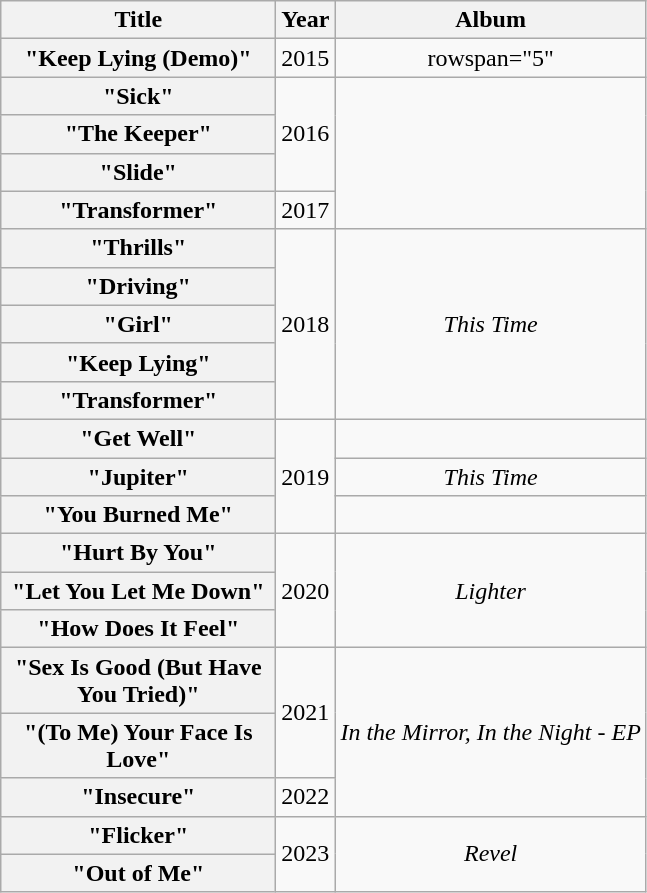<table class="wikitable plainrowheaders" style="text-align:center;">
<tr>
<th scope="col" style="width:11em;">Title</th>
<th scope="col" style="width:1em;">Year</th>
<th scope="col">Album</th>
</tr>
<tr>
<th scope="row">"Keep Lying (Demo)"</th>
<td>2015</td>
<td>rowspan="5" </td>
</tr>
<tr>
<th scope="row">"Sick"</th>
<td rowspan="3">2016</td>
</tr>
<tr>
<th scope="row">"The Keeper"</th>
</tr>
<tr>
<th scope="row">"Slide"</th>
</tr>
<tr>
<th scope="row">"Transformer"</th>
<td>2017</td>
</tr>
<tr>
<th scope="row">"Thrills"</th>
<td rowspan="5">2018</td>
<td rowspan="5"><em>This Time</em></td>
</tr>
<tr>
<th scope="row">"Driving"</th>
</tr>
<tr>
<th scope="row">"Girl"</th>
</tr>
<tr>
<th scope="row">"Keep Lying"</th>
</tr>
<tr>
<th scope="row">"Transformer"</th>
</tr>
<tr>
<th scope="row">"Get Well"</th>
<td rowspan="3">2019</td>
<td></td>
</tr>
<tr>
<th scope="row">"Jupiter"</th>
<td><em>This Time</em></td>
</tr>
<tr>
<th scope="row">"You Burned Me"</th>
<td></td>
</tr>
<tr>
<th scope="row">"Hurt By You"</th>
<td rowspan="3">2020</td>
<td rowspan="3"><em>Lighter</em></td>
</tr>
<tr>
<th scope="row">"Let You Let Me Down"</th>
</tr>
<tr>
<th scope="row">"How Does It Feel"</th>
</tr>
<tr>
<th scope="row">"Sex Is Good (But Have You Tried)"</th>
<td rowspan="2">2021</td>
<td rowspan="3"><em>In the Mirror, In the Night - EP</em></td>
</tr>
<tr>
<th scope="row">"(To Me) Your Face Is Love"</th>
</tr>
<tr>
<th scope="row">"Insecure"</th>
<td>2022</td>
</tr>
<tr>
<th scope="row">"Flicker"</th>
<td rowspan="2">2023</td>
<td rowspan="2"><em>Revel</em></td>
</tr>
<tr>
<th scope="row">"Out of Me"</th>
</tr>
</table>
